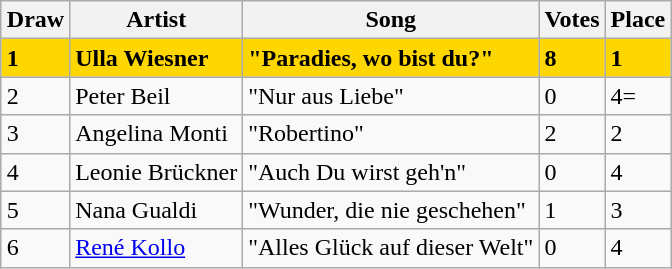<table class="sortable wikitable" style="margin: 1em auto 1em auto">
<tr>
<th>Draw</th>
<th>Artist</th>
<th>Song</th>
<th>Votes</th>
<th>Place</th>
</tr>
<tr bgcolor="#FFD700">
<td><strong>1</strong></td>
<td><strong>Ulla Wiesner</strong></td>
<td><strong>"Paradies, wo bist du?"</strong></td>
<td><strong>8</strong></td>
<td><strong>1</strong></td>
</tr>
<tr>
<td>2</td>
<td>Peter Beil</td>
<td>"Nur aus Liebe"</td>
<td>0</td>
<td>4=</td>
</tr>
<tr>
<td>3</td>
<td>Angelina Monti</td>
<td>"Robertino"</td>
<td>2</td>
<td>2</td>
</tr>
<tr>
<td>4</td>
<td>Leonie Brückner</td>
<td>"Auch Du wirst geh'n"</td>
<td>0</td>
<td>4</td>
</tr>
<tr>
<td>5</td>
<td>Nana Gualdi</td>
<td>"Wunder, die nie geschehen"</td>
<td>1</td>
<td>3</td>
</tr>
<tr>
<td>6</td>
<td><a href='#'>René Kollo</a></td>
<td>"Alles Glück auf dieser Welt"</td>
<td>0</td>
<td>4</td>
</tr>
</table>
